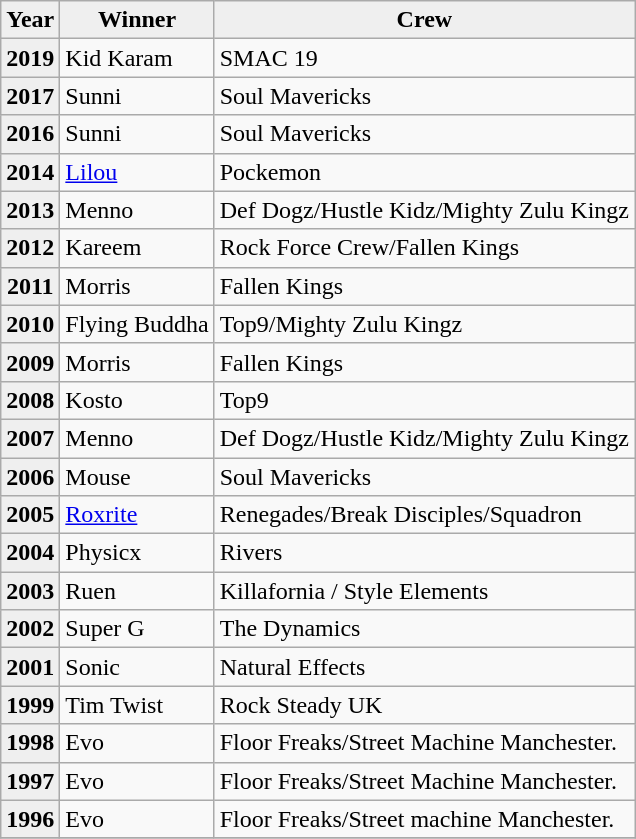<table class="wikitable">
<tr>
<th scope="col" style="background:#efefef;">Year</th>
<th scope="col" style="background:#efefef;">Winner</th>
<th scope="col" style="background:#efefef;">Crew</th>
</tr>
<tr>
<th scope="row" style="background:#efefef;">2019</th>
<td> Kid Karam</td>
<td>SMAC 19</td>
</tr>
<tr>
<th scope="row" style="background:#efefef;">2017</th>
<td> Sunni</td>
<td>Soul Mavericks</td>
</tr>
<tr>
<th scope="row" style="background:#efefef;">2016</th>
<td> Sunni</td>
<td>Soul Mavericks</td>
</tr>
<tr>
<th scope="row" style="background:#efefef;">2014</th>
<td> <a href='#'>Lilou</a></td>
<td>Pockemon</td>
</tr>
<tr>
<th scope="row" style="background:#efefef;">2013</th>
<td> Menno</td>
<td>Def Dogz/Hustle Kidz/Mighty Zulu Kingz</td>
</tr>
<tr>
<th scope="row" style="background:#efefef;">2012</th>
<td> Kareem</td>
<td>Rock Force Crew/Fallen Kings</td>
</tr>
<tr>
<th scope="row" style="background:#efefef;">2011</th>
<td> Morris</td>
<td>Fallen Kings</td>
</tr>
<tr>
<th scope="row" style="background:#efefef;">2010</th>
<td> Flying Buddha</td>
<td>Top9/Mighty Zulu Kingz</td>
</tr>
<tr>
<th scope="row" style="background:#efefef;">2009</th>
<td> Morris</td>
<td>Fallen Kings</td>
</tr>
<tr>
<th scope="row" style="background:#efefef;">2008</th>
<td> Kosto</td>
<td>Top9</td>
</tr>
<tr>
<th scope="row" style="background:#efefef;">2007</th>
<td> Menno</td>
<td>Def Dogz/Hustle Kidz/Mighty Zulu Kingz</td>
</tr>
<tr>
<th scope="row" style="background:#efefef;">2006</th>
<td> Mouse</td>
<td>Soul Mavericks</td>
</tr>
<tr>
<th scope="row" style="background:#efefef;">2005</th>
<td> <a href='#'>Roxrite</a></td>
<td>Renegades/Break Disciples/Squadron</td>
</tr>
<tr>
<th scope="row" style="background:#efefef;">2004</th>
<td> Physicx</td>
<td>Rivers</td>
</tr>
<tr>
<th scope="row" style="background:#efefef;">2003</th>
<td> Ruen</td>
<td>Killafornia / Style Elements</td>
</tr>
<tr>
<th scope="row" style="background:#efefef;">2002</th>
<td> Super G</td>
<td>The Dynamics</td>
</tr>
<tr>
<th scope="row" style="background:#efefef;">2001</th>
<td> Sonic</td>
<td>Natural Effects</td>
</tr>
<tr>
<th scope="row" style="background:#efefef;">1999</th>
<td> Tim Twist</td>
<td>Rock Steady UK</td>
</tr>
<tr>
<th scope="row" style="background:#efefef;">1998</th>
<td> Evo</td>
<td>Floor Freaks/Street Machine Manchester.</td>
</tr>
<tr>
<th scope="row" style="background:#efefef;">1997</th>
<td> Evo</td>
<td>Floor Freaks/Street Machine Manchester.</td>
</tr>
<tr>
<th scope="row" style="background:#efefef;">1996</th>
<td> Evo</td>
<td>Floor Freaks/Street machine Manchester.</td>
</tr>
<tr>
</tr>
</table>
